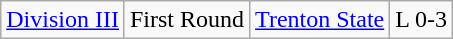<table class="wikitable">
<tr>
<td rowspan="1"><a href='#'>Division III</a></td>
<td>First Round</td>
<td><a href='#'>Trenton State</a></td>
<td>L 0-3</td>
</tr>
</table>
